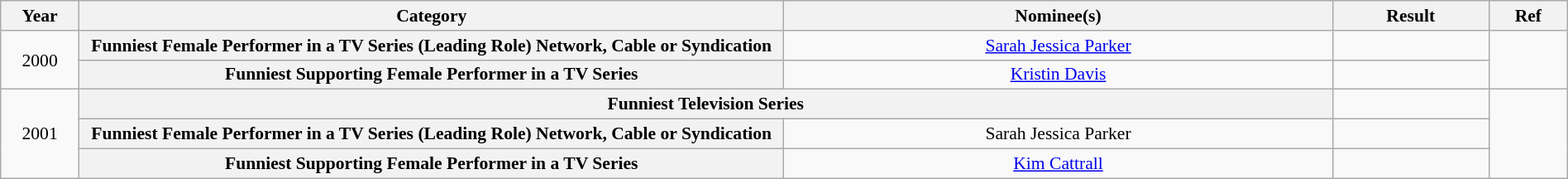<table class="wikitable plainrowheaders" style="font-size: 90%; text-align:center" width=100%>
<tr>
<th scope="col" width="5%">Year</th>
<th scope="col" width="45%">Category</th>
<th scope="col" width="35%">Nominee(s)</th>
<th scope="col" width="10%">Result</th>
<th scope="col" width="5%">Ref</th>
</tr>
<tr>
<td rowspan="2">2000</td>
<th scope="row" style="text-align:center">Funniest Female Performer in a TV Series (Leading Role) Network, Cable or Syndication</th>
<td><a href='#'>Sarah Jessica Parker</a></td>
<td></td>
<td rowspan="2"></td>
</tr>
<tr>
<th scope="row" style="text-align:center">Funniest Supporting Female Performer in a TV Series</th>
<td><a href='#'>Kristin Davis</a></td>
<td></td>
</tr>
<tr>
<td rowspan="3">2001</td>
<th scope="row" style="text-align:center" colspan="2">Funniest Television Series</th>
<td></td>
<td rowspan="3"></td>
</tr>
<tr>
<th scope="row" style="text-align:center">Funniest Female Performer in a TV Series (Leading Role) Network, Cable or Syndication</th>
<td>Sarah Jessica Parker</td>
<td></td>
</tr>
<tr>
<th scope="row" style="text-align:center">Funniest Supporting Female Performer in a TV Series</th>
<td><a href='#'>Kim Cattrall</a></td>
<td></td>
</tr>
</table>
